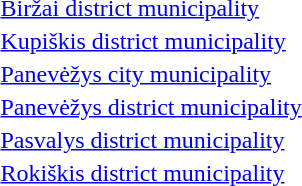<table>
<tr>
<td></td>
<td><a href='#'>Biržai district municipality</a></td>
</tr>
<tr>
<td></td>
<td><a href='#'>Kupiškis district municipality</a></td>
</tr>
<tr>
<td></td>
<td><a href='#'>Panevėžys city municipality</a></td>
</tr>
<tr>
<td></td>
<td><a href='#'>Panevėžys district municipality</a></td>
</tr>
<tr>
<td></td>
<td><a href='#'>Pasvalys district municipality</a></td>
</tr>
<tr>
<td></td>
<td><a href='#'>Rokiškis district municipality</a></td>
</tr>
</table>
